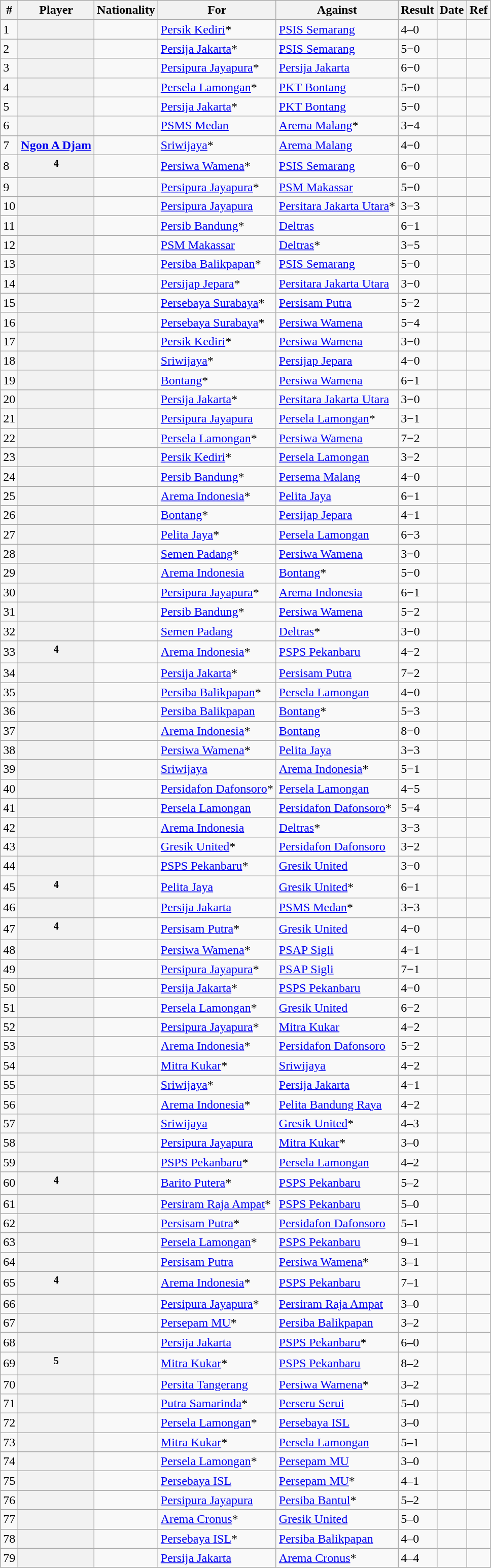<table class="wikitable sortable plainrowheaders" style="font-size:100%">
<tr>
<th scope="col">#</th>
<th scope="col">Player</th>
<th scope="col">Nationality</th>
<th scope="col">For</th>
<th scope="col">Against</th>
<th scope="col" align="center">Result</th>
<th scope="col">Date</th>
<th scope="col" class="unsortable" align="center">Ref</th>
</tr>
<tr>
<td>1</td>
<th scope="row"></th>
<td></td>
<td><a href='#'>Persik Kediri</a>*</td>
<td><a href='#'>PSIS Semarang</a></td>
<td>4–0</td>
<td></td>
<td></td>
</tr>
<tr>
<td>2</td>
<th scope="row"></th>
<td></td>
<td><a href='#'>Persija Jakarta</a>*</td>
<td><a href='#'>PSIS Semarang</a></td>
<td>5−0</td>
<td></td>
<td></td>
</tr>
<tr>
<td>3</td>
<th scope="row"></th>
<td></td>
<td><a href='#'>Persipura Jayapura</a>*</td>
<td><a href='#'>Persija Jakarta</a></td>
<td>6−0</td>
<td></td>
<td></td>
</tr>
<tr>
<td>4</td>
<th scope="row"></th>
<td></td>
<td><a href='#'>Persela Lamongan</a>*</td>
<td><a href='#'>PKT Bontang</a></td>
<td>5−0</td>
<td></td>
<td></td>
</tr>
<tr>
<td>5</td>
<th scope="row"></th>
<td></td>
<td><a href='#'>Persija Jakarta</a>*</td>
<td><a href='#'>PKT Bontang</a></td>
<td>5−0</td>
<td></td>
<td></td>
</tr>
<tr>
<td>6</td>
<th scope="row"></th>
<td></td>
<td><a href='#'>PSMS Medan</a></td>
<td><a href='#'>Arema Malang</a>*</td>
<td>3−4</td>
<td></td>
<td></td>
</tr>
<tr>
<td>7</td>
<th scope="row"><a href='#'>Ngon A Djam</a></th>
<td></td>
<td><a href='#'>Sriwijaya</a>*</td>
<td><a href='#'>Arema Malang</a></td>
<td>4−0</td>
<td></td>
<td></td>
</tr>
<tr>
<td>8</td>
<th scope="row"><sup>4</sup></th>
<td></td>
<td><a href='#'>Persiwa Wamena</a>*</td>
<td><a href='#'>PSIS Semarang</a></td>
<td>6−0</td>
<td></td>
<td></td>
</tr>
<tr>
<td>9</td>
<th scope="row"></th>
<td></td>
<td><a href='#'>Persipura Jayapura</a>*</td>
<td><a href='#'>PSM Makassar</a></td>
<td>5−0</td>
<td></td>
<td></td>
</tr>
<tr>
<td>10</td>
<th scope="row"></th>
<td></td>
<td><a href='#'>Persipura Jayapura</a></td>
<td><a href='#'>Persitara Jakarta Utara</a>*</td>
<td>3−3</td>
<td></td>
<td></td>
</tr>
<tr>
<td>11</td>
<th scope="row"></th>
<td></td>
<td><a href='#'>Persib Bandung</a>*</td>
<td><a href='#'>Deltras</a></td>
<td>6−1</td>
<td></td>
<td></td>
</tr>
<tr>
<td>12</td>
<th scope="row"></th>
<td></td>
<td><a href='#'>PSM Makassar</a></td>
<td><a href='#'>Deltras</a>*</td>
<td>3−5</td>
<td></td>
<td></td>
</tr>
<tr>
<td>13</td>
<th scope="row"></th>
<td></td>
<td><a href='#'>Persiba Balikpapan</a>*</td>
<td><a href='#'>PSIS Semarang</a></td>
<td>5−0</td>
<td></td>
<td></td>
</tr>
<tr>
<td>14</td>
<th scope="row"></th>
<td></td>
<td><a href='#'>Persijap Jepara</a>*</td>
<td><a href='#'>Persitara Jakarta Utara</a></td>
<td>3−0</td>
<td></td>
<td></td>
</tr>
<tr>
<td>15</td>
<th scope="row"></th>
<td></td>
<td><a href='#'>Persebaya Surabaya</a>*</td>
<td><a href='#'>Persisam Putra</a></td>
<td>5−2</td>
<td></td>
<td></td>
</tr>
<tr>
<td>16</td>
<th scope="row"></th>
<td></td>
<td><a href='#'>Persebaya Surabaya</a>*</td>
<td><a href='#'>Persiwa Wamena</a></td>
<td>5−4</td>
<td></td>
<td></td>
</tr>
<tr>
<td>17</td>
<th scope="row"></th>
<td></td>
<td><a href='#'>Persik Kediri</a>*</td>
<td><a href='#'>Persiwa Wamena</a></td>
<td>3−0</td>
<td></td>
<td></td>
</tr>
<tr>
<td>18</td>
<th scope="row"></th>
<td></td>
<td><a href='#'>Sriwijaya</a>*</td>
<td><a href='#'>Persijap Jepara</a></td>
<td>4−0</td>
<td></td>
<td></td>
</tr>
<tr>
<td>19</td>
<th scope="row"></th>
<td></td>
<td><a href='#'>Bontang</a>*</td>
<td><a href='#'>Persiwa Wamena</a></td>
<td>6−1</td>
<td></td>
<td></td>
</tr>
<tr>
<td>20</td>
<th scope="row"></th>
<td></td>
<td><a href='#'>Persija Jakarta</a>*</td>
<td><a href='#'>Persitara Jakarta Utara</a></td>
<td>3−0</td>
<td></td>
<td></td>
</tr>
<tr>
<td>21</td>
<th scope="row"></th>
<td></td>
<td><a href='#'>Persipura Jayapura</a></td>
<td><a href='#'>Persela Lamongan</a>*</td>
<td>3−1</td>
<td></td>
<td></td>
</tr>
<tr>
<td>22</td>
<th scope="row"></th>
<td></td>
<td><a href='#'>Persela Lamongan</a>*</td>
<td><a href='#'>Persiwa Wamena</a></td>
<td>7−2</td>
<td></td>
<td></td>
</tr>
<tr>
<td>23</td>
<th scope="row"></th>
<td></td>
<td><a href='#'>Persik Kediri</a>*</td>
<td><a href='#'>Persela Lamongan</a></td>
<td>3−2</td>
<td></td>
<td></td>
</tr>
<tr>
<td>24</td>
<th scope="row"></th>
<td></td>
<td><a href='#'>Persib Bandung</a>*</td>
<td><a href='#'>Persema Malang</a></td>
<td>4−0</td>
<td></td>
<td></td>
</tr>
<tr>
<td>25</td>
<th scope="row"></th>
<td></td>
<td><a href='#'>Arema Indonesia</a>*</td>
<td><a href='#'>Pelita Jaya</a></td>
<td>6−1</td>
<td></td>
<td></td>
</tr>
<tr>
<td>26</td>
<th scope="row"></th>
<td></td>
<td><a href='#'>Bontang</a>*</td>
<td><a href='#'>Persijap Jepara</a></td>
<td>4−1</td>
<td></td>
<td></td>
</tr>
<tr>
<td>27</td>
<th scope="row"></th>
<td></td>
<td><a href='#'>Pelita Jaya</a>*</td>
<td><a href='#'>Persela Lamongan</a></td>
<td>6−3</td>
<td></td>
<td></td>
</tr>
<tr>
<td>28</td>
<th scope="row"></th>
<td></td>
<td><a href='#'>Semen Padang</a>*</td>
<td><a href='#'>Persiwa Wamena</a></td>
<td>3−0</td>
<td></td>
<td></td>
</tr>
<tr>
<td>29</td>
<th scope="row"></th>
<td></td>
<td><a href='#'>Arema Indonesia</a></td>
<td><a href='#'>Bontang</a>*</td>
<td>5−0</td>
<td></td>
<td></td>
</tr>
<tr>
<td>30</td>
<th scope="row"></th>
<td></td>
<td><a href='#'>Persipura Jayapura</a>*</td>
<td><a href='#'>Arema Indonesia</a></td>
<td>6−1</td>
<td></td>
<td></td>
</tr>
<tr>
<td>31</td>
<th scope="row"></th>
<td></td>
<td><a href='#'>Persib Bandung</a>*</td>
<td><a href='#'>Persiwa Wamena</a></td>
<td>5−2</td>
<td></td>
<td></td>
</tr>
<tr>
<td>32</td>
<th scope="row"></th>
<td></td>
<td><a href='#'>Semen Padang</a></td>
<td><a href='#'>Deltras</a>*</td>
<td>3−0</td>
<td></td>
<td></td>
</tr>
<tr>
<td>33</td>
<th scope="row"><sup>4</sup></th>
<td></td>
<td><a href='#'>Arema Indonesia</a>*</td>
<td><a href='#'>PSPS Pekanbaru</a></td>
<td>4−2</td>
<td></td>
<td></td>
</tr>
<tr>
<td>34</td>
<th scope="row"></th>
<td></td>
<td><a href='#'>Persija Jakarta</a>*</td>
<td><a href='#'>Persisam Putra</a></td>
<td>7−2</td>
<td></td>
<td></td>
</tr>
<tr>
<td>35</td>
<th scope="row"></th>
<td></td>
<td><a href='#'>Persiba Balikpapan</a>*</td>
<td><a href='#'>Persela Lamongan</a></td>
<td>4−0</td>
<td></td>
<td></td>
</tr>
<tr>
<td>36</td>
<th scope="row"></th>
<td></td>
<td><a href='#'>Persiba Balikpapan</a></td>
<td><a href='#'>Bontang</a>*</td>
<td>5−3</td>
<td></td>
<td></td>
</tr>
<tr>
<td>37</td>
<th scope="row"></th>
<td></td>
<td><a href='#'>Arema Indonesia</a>*</td>
<td><a href='#'>Bontang</a></td>
<td>8−0</td>
<td></td>
<td></td>
</tr>
<tr>
<td>38</td>
<th scope="row"></th>
<td></td>
<td><a href='#'>Persiwa Wamena</a>*</td>
<td><a href='#'>Pelita Jaya</a></td>
<td>3−3</td>
<td></td>
<td></td>
</tr>
<tr>
<td>39</td>
<th scope="row"></th>
<td></td>
<td><a href='#'>Sriwijaya</a></td>
<td><a href='#'>Arema Indonesia</a>*</td>
<td>5−1</td>
<td></td>
<td></td>
</tr>
<tr>
<td>40</td>
<th scope="row"></th>
<td></td>
<td><a href='#'>Persidafon Dafonsoro</a>*</td>
<td><a href='#'>Persela Lamongan</a></td>
<td>4−5</td>
<td></td>
<td></td>
</tr>
<tr>
<td>41</td>
<th scope="row"></th>
<td></td>
<td><a href='#'>Persela Lamongan</a></td>
<td><a href='#'>Persidafon Dafonsoro</a>*</td>
<td>5−4</td>
<td></td>
<td></td>
</tr>
<tr>
<td>42</td>
<th scope="row"></th>
<td></td>
<td><a href='#'>Arema Indonesia</a></td>
<td><a href='#'>Deltras</a>*</td>
<td>3−3</td>
<td></td>
<td></td>
</tr>
<tr>
<td>43</td>
<th scope="row"></th>
<td></td>
<td><a href='#'>Gresik United</a>*</td>
<td><a href='#'>Persidafon Dafonsoro</a></td>
<td>3−2</td>
<td></td>
<td></td>
</tr>
<tr>
<td>44</td>
<th scope="row"></th>
<td></td>
<td><a href='#'>PSPS Pekanbaru</a>*</td>
<td><a href='#'>Gresik United</a></td>
<td>3−0</td>
<td></td>
<td></td>
</tr>
<tr>
<td>45</td>
<th scope="row"><sup>4</sup></th>
<td></td>
<td><a href='#'>Pelita Jaya</a></td>
<td><a href='#'>Gresik United</a>*</td>
<td>6−1</td>
<td></td>
<td></td>
</tr>
<tr>
<td>46</td>
<th scope="row"></th>
<td></td>
<td><a href='#'>Persija Jakarta</a></td>
<td><a href='#'>PSMS Medan</a>*</td>
<td>3−3</td>
<td></td>
<td></td>
</tr>
<tr>
<td>47</td>
<th scope="row"><sup>4</sup></th>
<td></td>
<td><a href='#'>Persisam Putra</a>*</td>
<td><a href='#'>Gresik United</a></td>
<td>4−0</td>
<td></td>
<td></td>
</tr>
<tr>
<td>48</td>
<th scope="row"></th>
<td></td>
<td><a href='#'>Persiwa Wamena</a>*</td>
<td><a href='#'>PSAP Sigli</a></td>
<td>4−1</td>
<td></td>
<td></td>
</tr>
<tr>
<td>49</td>
<th scope="row"></th>
<td></td>
<td><a href='#'>Persipura Jayapura</a>*</td>
<td><a href='#'>PSAP Sigli</a></td>
<td>7−1</td>
<td></td>
<td></td>
</tr>
<tr>
<td>50</td>
<th scope="row"></th>
<td></td>
<td><a href='#'>Persija Jakarta</a>*</td>
<td><a href='#'>PSPS Pekanbaru</a></td>
<td>4−0</td>
<td></td>
<td></td>
</tr>
<tr>
<td>51</td>
<th scope="row"></th>
<td></td>
<td><a href='#'>Persela Lamongan</a>*</td>
<td><a href='#'>Gresik United</a></td>
<td>6−2</td>
<td></td>
<td></td>
</tr>
<tr>
<td>52</td>
<th scope="row"></th>
<td></td>
<td><a href='#'>Persipura Jayapura</a>*</td>
<td><a href='#'>Mitra Kukar</a></td>
<td>4−2</td>
<td></td>
<td></td>
</tr>
<tr>
<td>53</td>
<th scope="row"></th>
<td></td>
<td><a href='#'>Arema Indonesia</a>*</td>
<td><a href='#'>Persidafon Dafonsoro</a></td>
<td>5−2</td>
<td></td>
<td></td>
</tr>
<tr>
<td>54</td>
<th scope="row"></th>
<td></td>
<td><a href='#'>Mitra Kukar</a>*</td>
<td><a href='#'>Sriwijaya</a></td>
<td>4−2</td>
<td></td>
<td></td>
</tr>
<tr>
<td>55</td>
<th scope="row"></th>
<td></td>
<td><a href='#'>Sriwijaya</a>*</td>
<td><a href='#'>Persija Jakarta</a></td>
<td>4−1</td>
<td></td>
<td></td>
</tr>
<tr>
<td>56</td>
<th scope="row"></th>
<td></td>
<td><a href='#'>Arema Indonesia</a>*</td>
<td><a href='#'>Pelita Bandung Raya</a></td>
<td>4−2</td>
<td></td>
<td></td>
</tr>
<tr>
<td>57</td>
<th scope="row"></th>
<td></td>
<td><a href='#'>Sriwijaya</a></td>
<td><a href='#'>Gresik United</a>*</td>
<td>4–3</td>
<td></td>
<td></td>
</tr>
<tr>
<td>58</td>
<th scope="row"></th>
<td></td>
<td><a href='#'>Persipura Jayapura</a></td>
<td><a href='#'>Mitra Kukar</a>*</td>
<td>3–0</td>
<td></td>
<td></td>
</tr>
<tr>
<td>59</td>
<th scope="row"></th>
<td></td>
<td><a href='#'>PSPS Pekanbaru</a>*</td>
<td><a href='#'>Persela Lamongan</a></td>
<td>4–2</td>
<td></td>
<td></td>
</tr>
<tr>
<td>60</td>
<th scope="row"><sup>4</sup></th>
<td></td>
<td><a href='#'>Barito Putera</a>*</td>
<td><a href='#'>PSPS Pekanbaru</a></td>
<td>5–2</td>
<td></td>
<td></td>
</tr>
<tr>
<td>61</td>
<th scope="row"></th>
<td></td>
<td><a href='#'>Persiram Raja Ampat</a>*</td>
<td><a href='#'>PSPS Pekanbaru</a></td>
<td>5–0</td>
<td></td>
<td></td>
</tr>
<tr>
<td>62</td>
<th scope="row"></th>
<td></td>
<td><a href='#'>Persisam Putra</a>*</td>
<td><a href='#'>Persidafon Dafonsoro</a></td>
<td>5–1</td>
<td></td>
<td></td>
</tr>
<tr>
<td>63</td>
<th scope="row"></th>
<td></td>
<td><a href='#'>Persela Lamongan</a>*</td>
<td><a href='#'>PSPS Pekanbaru</a></td>
<td>9–1</td>
<td></td>
<td></td>
</tr>
<tr>
<td>64</td>
<th scope="row"></th>
<td></td>
<td><a href='#'>Persisam Putra</a></td>
<td><a href='#'>Persiwa Wamena</a>*</td>
<td>3–1</td>
<td></td>
<td></td>
</tr>
<tr>
<td>65</td>
<th scope="row"><sup>4</sup></th>
<td></td>
<td><a href='#'>Arema Indonesia</a>*</td>
<td><a href='#'>PSPS Pekanbaru</a></td>
<td>7–1</td>
<td></td>
<td></td>
</tr>
<tr>
<td>66</td>
<th scope="row"></th>
<td></td>
<td><a href='#'>Persipura Jayapura</a>*</td>
<td><a href='#'>Persiram Raja Ampat</a></td>
<td>3–0</td>
<td></td>
<td></td>
</tr>
<tr>
<td>67</td>
<th scope="row"></th>
<td></td>
<td><a href='#'>Persepam MU</a>*</td>
<td><a href='#'>Persiba Balikpapan</a></td>
<td>3–2</td>
<td></td>
<td></td>
</tr>
<tr>
<td>68</td>
<th scope="row"></th>
<td></td>
<td><a href='#'>Persija Jakarta</a></td>
<td><a href='#'>PSPS Pekanbaru</a>*</td>
<td>6–0</td>
<td></td>
<td></td>
</tr>
<tr>
<td>69</td>
<th scope="row"><sup>5</sup></th>
<td></td>
<td><a href='#'>Mitra Kukar</a>*</td>
<td><a href='#'>PSPS Pekanbaru</a></td>
<td>8–2</td>
<td></td>
<td></td>
</tr>
<tr>
<td>70</td>
<th scope="row"></th>
<td></td>
<td><a href='#'>Persita Tangerang</a></td>
<td><a href='#'>Persiwa Wamena</a>*</td>
<td>3–2</td>
<td></td>
<td></td>
</tr>
<tr>
<td>71</td>
<th scope="row"></th>
<td></td>
<td><a href='#'>Putra Samarinda</a>*</td>
<td><a href='#'>Perseru Serui</a></td>
<td>5–0</td>
<td></td>
<td></td>
</tr>
<tr>
<td>72</td>
<th scope="row"></th>
<td></td>
<td><a href='#'>Persela Lamongan</a>*</td>
<td><a href='#'>Persebaya ISL</a></td>
<td>3–0</td>
<td></td>
<td></td>
</tr>
<tr>
<td>73</td>
<th scope="row"></th>
<td></td>
<td><a href='#'>Mitra Kukar</a>*</td>
<td><a href='#'>Persela Lamongan</a></td>
<td>5–1</td>
<td></td>
<td></td>
</tr>
<tr>
<td>74</td>
<th scope="row"></th>
<td></td>
<td><a href='#'>Persela Lamongan</a>*</td>
<td><a href='#'>Persepam MU</a></td>
<td>3–0</td>
<td></td>
<td></td>
</tr>
<tr>
<td>75</td>
<th scope="row"></th>
<td></td>
<td><a href='#'>Persebaya ISL</a></td>
<td><a href='#'>Persepam MU</a>*</td>
<td>4–1</td>
<td></td>
<td></td>
</tr>
<tr>
<td>76</td>
<th scope="row"></th>
<td></td>
<td><a href='#'>Persipura Jayapura</a></td>
<td><a href='#'>Persiba Bantul</a>*</td>
<td>5–2</td>
<td></td>
<td></td>
</tr>
<tr>
<td>77</td>
<th scope="row"></th>
<td></td>
<td><a href='#'>Arema Cronus</a>*</td>
<td><a href='#'>Gresik United</a></td>
<td>5–0</td>
<td></td>
<td></td>
</tr>
<tr>
<td>78</td>
<th scope="row"></th>
<td></td>
<td><a href='#'>Persebaya ISL</a>*</td>
<td><a href='#'>Persiba Balikpapan</a></td>
<td>4–0</td>
<td></td>
<td></td>
</tr>
<tr>
<td>79</td>
<th scope="row"></th>
<td></td>
<td><a href='#'>Persija Jakarta</a></td>
<td><a href='#'>Arema Cronus</a>*</td>
<td>4–4</td>
<td></td>
<td></td>
</tr>
</table>
